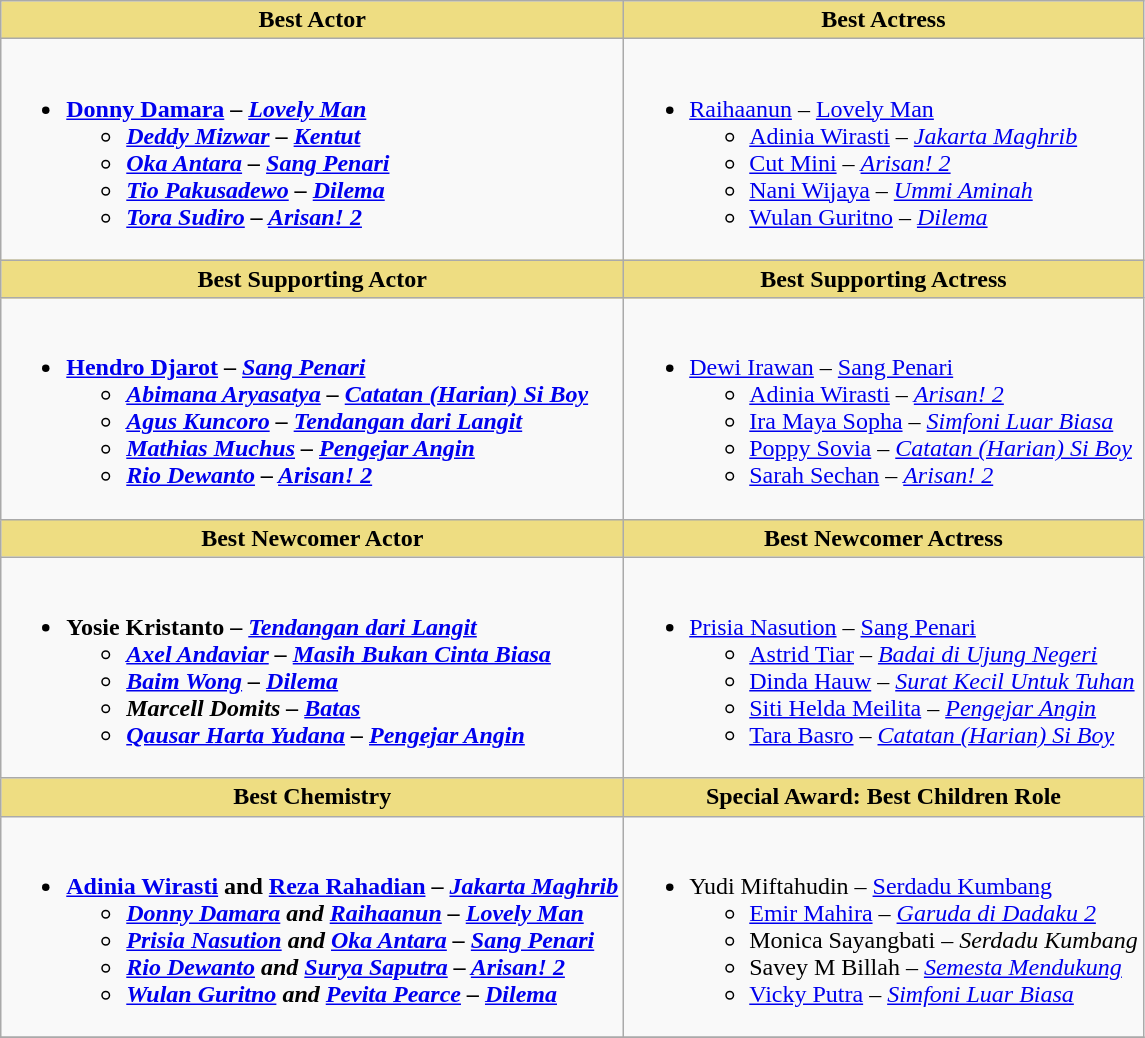<table class=wikitable style="width="100%">
<tr>
<th style="background:#EEDD82;" ! style="width="50%"><strong>Best Actor</strong></th>
<th style="background:#EEDD82;" ! style="width="50%"><strong>Best Actress</strong></th>
</tr>
<tr>
<td valign="top"><br><ul><li><strong><a href='#'>Donny Damara</a> – <em><a href='#'>Lovely Man</a><strong><em><ul><li><a href='#'>Deddy Mizwar</a> – </em><a href='#'>Kentut</a><em></li><li><a href='#'>Oka Antara</a> – </em><a href='#'>Sang Penari</a><em></li><li><a href='#'>Tio Pakusadewo</a> – </em><a href='#'>Dilema</a><em></li><li><a href='#'>Tora Sudiro</a> – </em><a href='#'>Arisan! 2</a><em></li></ul></li></ul></td>
<td valign="top"><br><ul><li></strong><a href='#'>Raihaanun</a> – </em><a href='#'>Lovely Man</a></em></strong><ul><li><a href='#'>Adinia Wirasti</a> – <em><a href='#'>Jakarta Maghrib</a></em></li><li><a href='#'>Cut Mini</a> – <em><a href='#'>Arisan! 2</a></em></li><li><a href='#'>Nani Wijaya</a> – <em><a href='#'>Ummi Aminah</a></em></li><li><a href='#'>Wulan Guritno</a> – <em><a href='#'>Dilema</a></em></li></ul></li></ul></td>
</tr>
<tr>
<th style="background:#EEDD82;" ! style="width="50%"><strong>Best Supporting Actor</strong></th>
<th style="background:#EEDD82;" ! style="width="50%"><strong>Best Supporting Actress</strong></th>
</tr>
<tr>
<td valign="top"><br><ul><li><strong><a href='#'>Hendro Djarot</a> – <em><a href='#'>Sang Penari</a><strong><em><ul><li><a href='#'>Abimana Aryasatya</a> – </em><a href='#'>Catatan (Harian) Si Boy</a><em></li><li><a href='#'>Agus Kuncoro</a> – </em><a href='#'>Tendangan dari Langit</a><em></li><li><a href='#'>Mathias Muchus</a> – </em><a href='#'>Pengejar Angin</a><em></li><li><a href='#'>Rio Dewanto</a> – </em><a href='#'>Arisan! 2</a><em></li></ul></li></ul></td>
<td valign="top"><br><ul><li></strong><a href='#'>Dewi Irawan</a> – </em><a href='#'>Sang Penari</a></em></strong><ul><li><a href='#'>Adinia Wirasti</a> – <em><a href='#'>Arisan! 2</a></em></li><li><a href='#'>Ira Maya Sopha</a> – <em><a href='#'>Simfoni Luar Biasa</a></em></li><li><a href='#'>Poppy Sovia</a> – <em><a href='#'>Catatan (Harian) Si Boy</a></em></li><li><a href='#'>Sarah Sechan</a> – <em><a href='#'>Arisan! 2</a></em></li></ul></li></ul></td>
</tr>
<tr>
<th style="background:#EEDD82;" ! style="width="50%"><strong>Best Newcomer Actor</strong></th>
<th style="background:#EEDD82;" ! style="width="50%"><strong>Best Newcomer Actress</strong></th>
</tr>
<tr>
<td valign="top"><br><ul><li><strong>Yosie Kristanto – <em><a href='#'>Tendangan dari Langit</a><strong><em><ul><li><a href='#'>Axel Andaviar</a> – </em><a href='#'>Masih Bukan Cinta Biasa</a><em></li><li><a href='#'>Baim Wong</a> – </em><a href='#'>Dilema</a><em></li><li>Marcell Domits – </em><a href='#'>Batas</a><em></li><li><a href='#'>Qausar Harta Yudana</a> – </em><a href='#'>Pengejar Angin</a><em></li></ul></li></ul></td>
<td valign="top"><br><ul><li></strong><a href='#'>Prisia Nasution</a> – </em><a href='#'>Sang Penari</a></em></strong><ul><li><a href='#'>Astrid Tiar</a> – <em><a href='#'>Badai di Ujung Negeri</a></em></li><li><a href='#'>Dinda Hauw</a> – <em><a href='#'>Surat Kecil Untuk Tuhan</a></em></li><li><a href='#'>Siti Helda Meilita</a> – <em><a href='#'>Pengejar Angin</a></em></li><li><a href='#'>Tara Basro</a> – <em><a href='#'>Catatan (Harian) Si Boy</a></em></li></ul></li></ul></td>
</tr>
<tr>
<th style="background:#EEDD82;" ! style="width="50%"><strong>Best Chemistry</strong></th>
<th style="background:#EEDD82;" ! style="width="50%"><strong>Special Award: Best Children Role</strong></th>
</tr>
<tr>
<td valign="top"><br><ul><li><strong><a href='#'>Adinia Wirasti</a> and <a href='#'>Reza Rahadian</a> – <em><a href='#'>Jakarta Maghrib</a><strong><em><ul><li><a href='#'>Donny Damara</a> and <a href='#'>Raihaanun</a> – </em><a href='#'>Lovely Man</a><em></li><li><a href='#'>Prisia Nasution</a> and <a href='#'>Oka Antara</a> – </em><a href='#'>Sang Penari</a><em></li><li><a href='#'>Rio Dewanto</a> and <a href='#'>Surya Saputra</a> – </em><a href='#'>Arisan! 2</a><em></li><li><a href='#'>Wulan Guritno</a> and <a href='#'>Pevita Pearce</a> – </em><a href='#'>Dilema</a><em></li></ul></li></ul></td>
<td valign="top"><br><ul><li></strong>Yudi Miftahudin – </em><a href='#'>Serdadu Kumbang</a></em></strong><ul><li><a href='#'>Emir Mahira</a> – <em><a href='#'>Garuda di Dadaku 2</a></em></li><li>Monica Sayangbati – <em>Serdadu Kumbang</em></li><li>Savey M Billah – <em><a href='#'>Semesta Mendukung</a></em></li><li><a href='#'>Vicky Putra</a> – <em><a href='#'>Simfoni Luar Biasa</a></em></li></ul></li></ul></td>
</tr>
<tr>
</tr>
</table>
